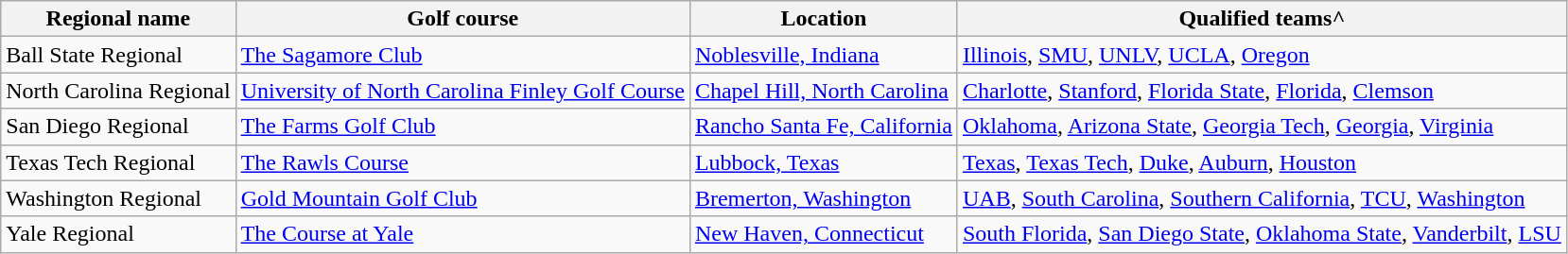<table class="wikitable">
<tr>
<th>Regional name</th>
<th>Golf course</th>
<th>Location</th>
<th>Qualified teams^</th>
</tr>
<tr>
<td>Ball State Regional</td>
<td><a href='#'>The Sagamore Club</a></td>
<td><a href='#'>Noblesville, Indiana</a></td>
<td><a href='#'>Illinois</a>, <a href='#'>SMU</a>, <a href='#'>UNLV</a>, <a href='#'>UCLA</a>, <a href='#'>Oregon</a></td>
</tr>
<tr>
<td>North Carolina Regional</td>
<td><a href='#'>University of North Carolina Finley Golf Course</a></td>
<td><a href='#'>Chapel Hill, North Carolina</a></td>
<td><a href='#'>Charlotte</a>, <a href='#'>Stanford</a>, <a href='#'>Florida State</a>, <a href='#'>Florida</a>, <a href='#'>Clemson</a></td>
</tr>
<tr>
<td>San Diego Regional</td>
<td><a href='#'>The Farms Golf Club</a></td>
<td><a href='#'>Rancho Santa Fe, California</a></td>
<td><a href='#'>Oklahoma</a>, <a href='#'>Arizona State</a>, <a href='#'>Georgia Tech</a>, <a href='#'>Georgia</a>, <a href='#'>Virginia</a></td>
</tr>
<tr>
<td>Texas Tech Regional</td>
<td><a href='#'>The Rawls Course</a></td>
<td><a href='#'>Lubbock, Texas</a></td>
<td><a href='#'>Texas</a>, <a href='#'>Texas Tech</a>, <a href='#'>Duke</a>, <a href='#'>Auburn</a>, <a href='#'>Houston</a></td>
</tr>
<tr>
<td>Washington Regional</td>
<td><a href='#'>Gold Mountain Golf Club</a></td>
<td><a href='#'>Bremerton, Washington</a></td>
<td><a href='#'>UAB</a>, <a href='#'>South Carolina</a>, <a href='#'>Southern California</a>, <a href='#'>TCU</a>, <a href='#'>Washington</a></td>
</tr>
<tr>
<td>Yale Regional</td>
<td><a href='#'>The Course at Yale</a></td>
<td><a href='#'>New Haven, Connecticut</a></td>
<td><a href='#'>South Florida</a>, <a href='#'>San Diego State</a>, <a href='#'>Oklahoma State</a>, <a href='#'>Vanderbilt</a>, <a href='#'>LSU</a></td>
</tr>
</table>
